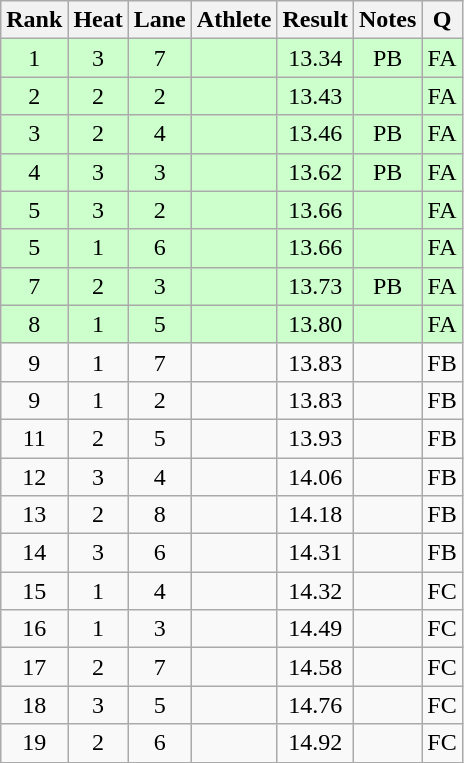<table class="wikitable sortable" style="text-align:center">
<tr>
<th>Rank</th>
<th>Heat</th>
<th>Lane</th>
<th>Athlete</th>
<th>Result</th>
<th>Notes</th>
<th>Q</th>
</tr>
<tr bgcolor=ccffcc>
<td>1</td>
<td>3</td>
<td>7</td>
<td align=left></td>
<td>13.34</td>
<td>PB</td>
<td>FA</td>
</tr>
<tr bgcolor=ccffcc>
<td>2</td>
<td>2</td>
<td>2</td>
<td align=left></td>
<td>13.43</td>
<td></td>
<td>FA</td>
</tr>
<tr bgcolor=ccffcc>
<td>3</td>
<td>2</td>
<td>4</td>
<td align=left></td>
<td>13.46</td>
<td>PB</td>
<td>FA</td>
</tr>
<tr bgcolor=ccffcc>
<td>4</td>
<td>3</td>
<td>3</td>
<td align=left></td>
<td>13.62</td>
<td>PB</td>
<td>FA</td>
</tr>
<tr bgcolor=ccffcc>
<td>5</td>
<td>3</td>
<td>2</td>
<td align=left></td>
<td>13.66</td>
<td></td>
<td>FA</td>
</tr>
<tr bgcolor=ccffcc>
<td>5</td>
<td>1</td>
<td>6</td>
<td align=left></td>
<td>13.66</td>
<td></td>
<td>FA</td>
</tr>
<tr bgcolor=ccffcc>
<td>7</td>
<td>2</td>
<td>3</td>
<td align=left></td>
<td>13.73</td>
<td>PB</td>
<td>FA</td>
</tr>
<tr bgcolor=ccffcc>
<td>8</td>
<td>1</td>
<td>5</td>
<td align=left></td>
<td>13.80</td>
<td></td>
<td>FA</td>
</tr>
<tr>
<td>9</td>
<td>1</td>
<td>7</td>
<td align=left></td>
<td>13.83</td>
<td></td>
<td>FB</td>
</tr>
<tr>
<td>9</td>
<td>1</td>
<td>2</td>
<td align=left></td>
<td>13.83</td>
<td></td>
<td>FB</td>
</tr>
<tr>
<td>11</td>
<td>2</td>
<td>5</td>
<td align=left></td>
<td>13.93</td>
<td></td>
<td>FB</td>
</tr>
<tr>
<td>12</td>
<td>3</td>
<td>4</td>
<td align=left></td>
<td>14.06</td>
<td></td>
<td>FB</td>
</tr>
<tr>
<td>13</td>
<td>2</td>
<td>8</td>
<td align=left></td>
<td>14.18</td>
<td></td>
<td>FB</td>
</tr>
<tr>
<td>14</td>
<td>3</td>
<td>6</td>
<td align=left></td>
<td>14.31</td>
<td></td>
<td>FB</td>
</tr>
<tr>
<td>15</td>
<td>1</td>
<td>4</td>
<td align=left></td>
<td>14.32</td>
<td></td>
<td>FC</td>
</tr>
<tr>
<td>16</td>
<td>1</td>
<td>3</td>
<td align=left></td>
<td>14.49</td>
<td></td>
<td>FC</td>
</tr>
<tr>
<td>17</td>
<td>2</td>
<td>7</td>
<td align=left></td>
<td>14.58</td>
<td></td>
<td>FC</td>
</tr>
<tr>
<td>18</td>
<td>3</td>
<td>5</td>
<td align=left></td>
<td>14.76</td>
<td></td>
<td>FC</td>
</tr>
<tr>
<td>19</td>
<td>2</td>
<td>6</td>
<td align=left></td>
<td>14.92</td>
<td></td>
<td>FC</td>
</tr>
</table>
